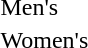<table>
<tr valign="top">
<td>Men's<br></td>
<td></td>
<td></td>
<td></td>
</tr>
<tr valign="top">
<td>Women's<br></td>
<td></td>
<td></td>
<td></td>
</tr>
</table>
